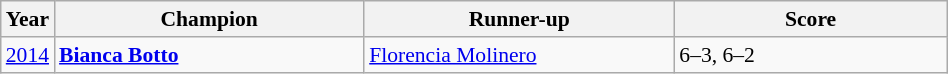<table class="wikitable" style="font-size:90%">
<tr>
<th>Year</th>
<th width="200">Champion</th>
<th width="200">Runner-up</th>
<th width="175">Score</th>
</tr>
<tr>
<td><a href='#'>2014</a></td>
<td> <strong><a href='#'>Bianca Botto</a></strong></td>
<td> <a href='#'>Florencia Molinero</a></td>
<td>6–3, 6–2</td>
</tr>
</table>
